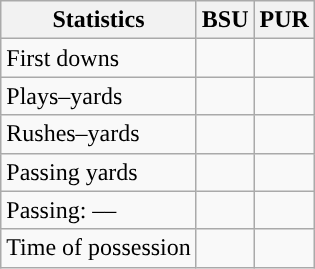<table class="wikitable" style="float:left">
<tr>
<th>Statistics</th>
<th>BSU</th>
<th>PUR</th>
</tr>
<tr>
<td>First downs</td>
<td></td>
<td></td>
</tr>
<tr>
<td>Plays–yards</td>
<td></td>
<td></td>
</tr>
<tr>
<td>Rushes–yards</td>
<td></td>
<td></td>
</tr>
<tr>
<td>Passing yards</td>
<td></td>
<td></td>
</tr>
<tr>
<td>Passing: ––</td>
<td></td>
<td></td>
</tr>
<tr>
<td>Time of possession</td>
<td></td>
<td></td>
</tr>
</table>
